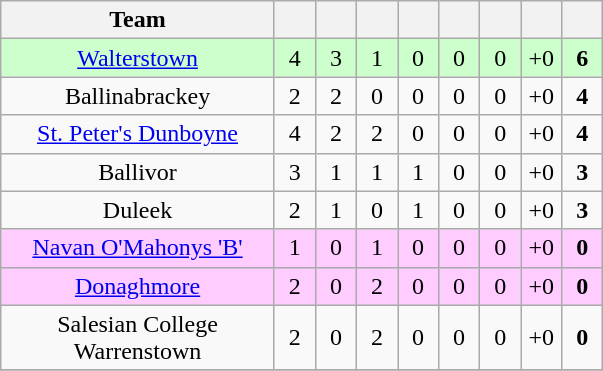<table class="wikitable" style="text-align:center">
<tr>
<th width="175">Team</th>
<th width="20"></th>
<th width="20"></th>
<th width="20"></th>
<th width="20"></th>
<th width="20"></th>
<th width="20"></th>
<th width="20"></th>
<th width="20"></th>
</tr>
<tr style="background:#cfc;">
<td><a href='#'>Walterstown</a></td>
<td>4</td>
<td>3</td>
<td>1</td>
<td>0</td>
<td>0</td>
<td>0</td>
<td>+0</td>
<td><strong>6</strong></td>
</tr>
<tr>
<td>Ballinabrackey</td>
<td>2</td>
<td>2</td>
<td>0</td>
<td>0</td>
<td>0</td>
<td>0</td>
<td>+0</td>
<td><strong>4</strong></td>
</tr>
<tr>
<td><a href='#'>St. Peter's Dunboyne</a></td>
<td>4</td>
<td>2</td>
<td>2</td>
<td>0</td>
<td>0</td>
<td>0</td>
<td>+0</td>
<td><strong>4</strong></td>
</tr>
<tr>
<td>Ballivor</td>
<td>3</td>
<td>1</td>
<td>1</td>
<td>1</td>
<td>0</td>
<td>0</td>
<td>+0</td>
<td><strong>3</strong></td>
</tr>
<tr>
<td>Duleek</td>
<td>2</td>
<td>1</td>
<td>0</td>
<td>1</td>
<td>0</td>
<td>0</td>
<td>+0</td>
<td><strong>3</strong></td>
</tr>
<tr style="background:#fcf;">
<td><a href='#'>Navan O'Mahonys 'B'</a></td>
<td>1</td>
<td>0</td>
<td>1</td>
<td>0</td>
<td>0</td>
<td>0</td>
<td>+0</td>
<td><strong>0</strong></td>
</tr>
<tr style="background:#fcf;">
<td><a href='#'>Donaghmore</a></td>
<td>2</td>
<td>0</td>
<td>2</td>
<td>0</td>
<td>0</td>
<td>0</td>
<td>+0</td>
<td><strong>0</strong></td>
</tr>
<tr>
<td>Salesian College Warrenstown</td>
<td>2</td>
<td>0</td>
<td>2</td>
<td>0</td>
<td>0</td>
<td>0</td>
<td>+0</td>
<td><strong>0</strong></td>
</tr>
<tr>
</tr>
</table>
